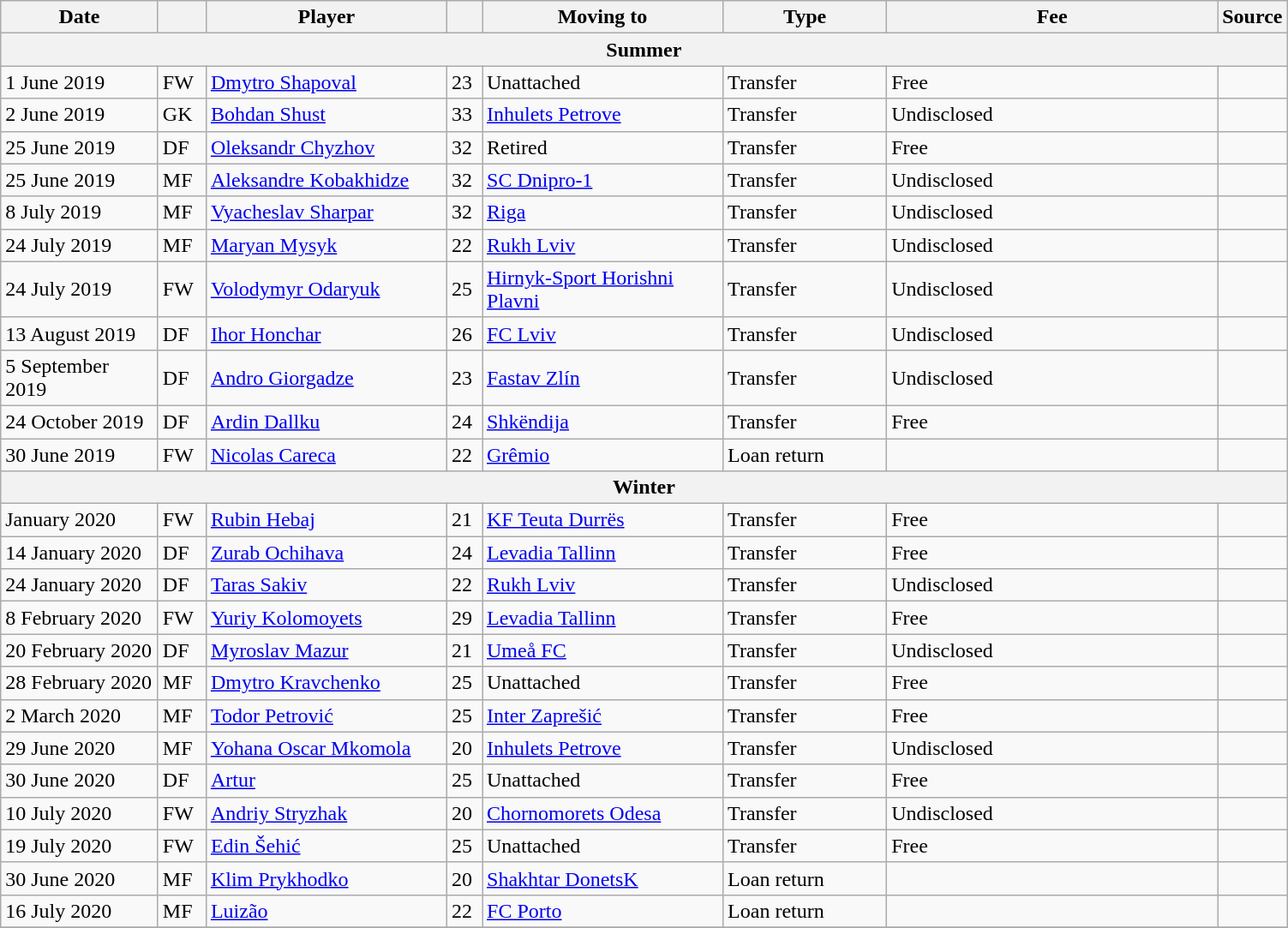<table class="wikitable sortable">
<tr>
<th style="width:115px;">Date</th>
<th style="width:30px;"></th>
<th style="width:180px;">Player</th>
<th style="width:20px;"></th>
<th style="width:180px;">Moving to</th>
<th style="width:120px;" class="unsortable">Type</th>
<th style="width:250px;" class="unsortable">Fee</th>
<th style="width:20px;">Source</th>
</tr>
<tr>
<th colspan=8>Summer</th>
</tr>
<tr>
<td>1 June 2019</td>
<td>FW</td>
<td> <a href='#'>Dmytro Shapoval</a></td>
<td>23</td>
<td>Unattached</td>
<td>Transfer</td>
<td>Free</td>
<td></td>
</tr>
<tr>
<td>2 June 2019</td>
<td>GK</td>
<td> <a href='#'>Bohdan Shust</a></td>
<td>33</td>
<td> <a href='#'>Inhulets Petrove</a></td>
<td>Transfer</td>
<td>Undisclosed</td>
<td></td>
</tr>
<tr>
<td>25 June 2019</td>
<td>DF</td>
<td> <a href='#'>Oleksandr Chyzhov</a></td>
<td>32</td>
<td>Retired</td>
<td>Transfer</td>
<td>Free</td>
<td></td>
</tr>
<tr>
<td>25 June 2019</td>
<td>MF</td>
<td> <a href='#'>Aleksandre Kobakhidze</a></td>
<td>32</td>
<td> <a href='#'>SC Dnipro-1</a></td>
<td>Transfer</td>
<td>Undisclosed</td>
<td></td>
</tr>
<tr>
<td>8 July 2019</td>
<td>MF</td>
<td> <a href='#'>Vyacheslav Sharpar</a></td>
<td>32</td>
<td> <a href='#'>Riga</a></td>
<td>Transfer</td>
<td>Undisclosed</td>
<td></td>
</tr>
<tr>
<td>24 July 2019</td>
<td>MF</td>
<td> <a href='#'>Maryan Mysyk</a></td>
<td>22</td>
<td> <a href='#'>Rukh Lviv</a></td>
<td>Transfer</td>
<td>Undisclosed</td>
<td></td>
</tr>
<tr>
<td>24 July 2019</td>
<td>FW</td>
<td> <a href='#'>Volodymyr Odaryuk</a></td>
<td>25</td>
<td> <a href='#'>Hirnyk-Sport Horishni Plavni</a></td>
<td>Transfer</td>
<td>Undisclosed</td>
<td></td>
</tr>
<tr>
<td>13 August 2019</td>
<td>DF</td>
<td> <a href='#'>Ihor Honchar</a></td>
<td>26</td>
<td> <a href='#'>FC Lviv</a></td>
<td>Transfer</td>
<td>Undisclosed</td>
<td></td>
</tr>
<tr>
<td>5 September 2019</td>
<td>DF</td>
<td> <a href='#'>Andro Giorgadze</a></td>
<td>23</td>
<td> <a href='#'>Fastav Zlín</a></td>
<td>Transfer</td>
<td>Undisclosed</td>
<td></td>
</tr>
<tr>
<td>24 October 2019</td>
<td>DF</td>
<td> <a href='#'>Ardin Dallku</a></td>
<td>24</td>
<td> <a href='#'>Shkëndija</a></td>
<td>Transfer</td>
<td>Free</td>
<td></td>
</tr>
<tr>
<td>30 June 2019</td>
<td>FW</td>
<td> <a href='#'>Nicolas Careca</a></td>
<td>22</td>
<td> <a href='#'>Grêmio</a></td>
<td>Loan return</td>
<td></td>
<td></td>
</tr>
<tr>
<th colspan=8>Winter</th>
</tr>
<tr>
<td>January 2020</td>
<td>FW</td>
<td> <a href='#'>Rubin Hebaj</a></td>
<td>21</td>
<td> <a href='#'>KF Teuta Durrës</a></td>
<td>Transfer</td>
<td>Free</td>
<td></td>
</tr>
<tr>
<td>14 January 2020</td>
<td>DF</td>
<td> <a href='#'>Zurab Ochihava</a></td>
<td>24</td>
<td> <a href='#'>Levadia Tallinn</a></td>
<td>Transfer</td>
<td>Free</td>
<td></td>
</tr>
<tr>
<td>24 January 2020</td>
<td>DF</td>
<td> <a href='#'>Taras Sakiv</a></td>
<td>22</td>
<td> <a href='#'>Rukh Lviv</a></td>
<td>Transfer</td>
<td>Undisclosed</td>
<td></td>
</tr>
<tr>
<td>8 February 2020</td>
<td>FW</td>
<td> <a href='#'>Yuriy Kolomoyets</a></td>
<td>29</td>
<td> <a href='#'>Levadia Tallinn</a></td>
<td>Transfer</td>
<td>Free</td>
<td></td>
</tr>
<tr>
<td>20 February 2020</td>
<td>DF</td>
<td> <a href='#'>Myroslav Mazur</a></td>
<td>21</td>
<td> <a href='#'>Umeå FC</a></td>
<td>Transfer</td>
<td>Undisclosed</td>
<td></td>
</tr>
<tr>
<td>28 February 2020</td>
<td>MF</td>
<td> <a href='#'>Dmytro Kravchenko</a></td>
<td>25</td>
<td>Unattached</td>
<td>Transfer</td>
<td>Free</td>
<td></td>
</tr>
<tr>
<td>2 March 2020</td>
<td>MF</td>
<td> <a href='#'>Todor Petrović</a></td>
<td>25</td>
<td> <a href='#'>Inter Zaprešić</a></td>
<td>Transfer</td>
<td>Free</td>
<td></td>
</tr>
<tr>
<td>29 June 2020</td>
<td>MF</td>
<td> <a href='#'>Yohana Oscar Mkomola</a></td>
<td>20</td>
<td> <a href='#'>Inhulets Petrove</a></td>
<td>Transfer</td>
<td>Undisclosed</td>
<td></td>
</tr>
<tr>
<td>30 June 2020</td>
<td>DF</td>
<td> <a href='#'>Artur</a></td>
<td>25</td>
<td>Unattached</td>
<td>Transfer</td>
<td>Free</td>
<td></td>
</tr>
<tr>
<td>10 July 2020</td>
<td>FW</td>
<td> <a href='#'>Andriy Stryzhak</a></td>
<td>20</td>
<td> <a href='#'>Chornomorets Odesa</a></td>
<td>Transfer</td>
<td>Undisclosed</td>
<td></td>
</tr>
<tr>
<td>19 July 2020</td>
<td>FW</td>
<td> <a href='#'>Edin Šehić</a></td>
<td>25</td>
<td>Unattached</td>
<td>Transfer</td>
<td>Free</td>
<td></td>
</tr>
<tr>
<td>30 June 2020</td>
<td>MF</td>
<td> <a href='#'>Klim Prykhodko</a></td>
<td>20</td>
<td> <a href='#'>Shakhtar DonetsK</a></td>
<td>Loan return</td>
<td></td>
<td></td>
</tr>
<tr>
<td>16 July 2020</td>
<td>MF</td>
<td> <a href='#'>Luizão</a></td>
<td>22</td>
<td> <a href='#'>FC Porto</a></td>
<td>Loan return</td>
<td></td>
<td></td>
</tr>
<tr>
</tr>
</table>
